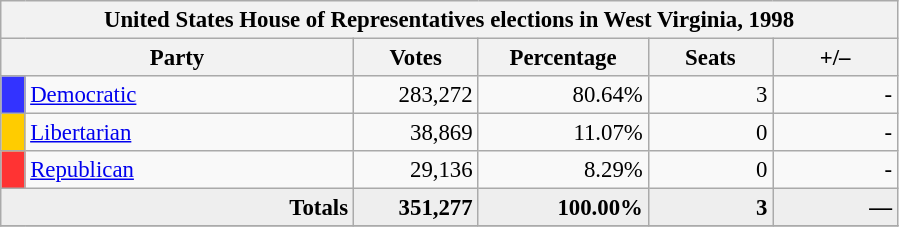<table class="wikitable" style="font-size: 95%;">
<tr>
<th colspan="6">United States House of Representatives elections in West Virginia, 1998</th>
</tr>
<tr>
<th colspan=2 style="width: 15em">Party</th>
<th style="width: 5em">Votes</th>
<th style="width: 7em">Percentage</th>
<th style="width: 5em">Seats</th>
<th style="width: 5em">+/–</th>
</tr>
<tr>
<th style="background-color:#3333FF; width: 3px"></th>
<td style="width: 130px"><a href='#'>Democratic</a></td>
<td align="right">283,272</td>
<td align="right">80.64%</td>
<td align="right">3</td>
<td align="right">-</td>
</tr>
<tr>
<th style="background-color:#FFCC00; width: 3px"></th>
<td style="width: 130px"><a href='#'>Libertarian</a></td>
<td align="right">38,869</td>
<td align="right">11.07%</td>
<td align="right">0</td>
<td align="right">-</td>
</tr>
<tr>
<th style="background-color:#FF3333; width: 3px"></th>
<td style="width: 130px"><a href='#'>Republican</a></td>
<td align="right">29,136</td>
<td align="right">8.29%</td>
<td align="right">0</td>
<td align="right">-</td>
</tr>
<tr bgcolor="#EEEEEE">
<td colspan="2" align="right"><strong>Totals</strong></td>
<td align="right"><strong>351,277</strong></td>
<td align="right"><strong>100.00%</strong></td>
<td align="right"><strong>3</strong></td>
<td align="right"><strong>—</strong></td>
</tr>
<tr bgcolor="#EEEEEE">
</tr>
</table>
